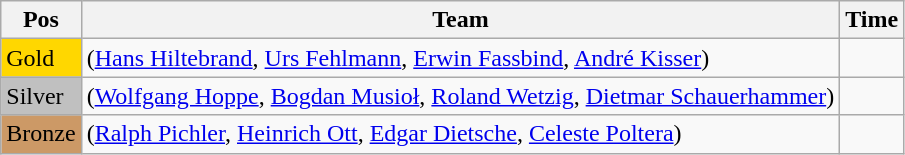<table class="wikitable">
<tr>
<th>Pos</th>
<th>Team</th>
<th>Time</th>
</tr>
<tr>
<td style="background:gold">Gold</td>
<td> (<a href='#'>Hans Hiltebrand</a>, <a href='#'>Urs Fehlmann</a>, <a href='#'>Erwin Fassbind</a>, <a href='#'>André Kisser</a>)</td>
<td></td>
</tr>
<tr>
<td style="background:silver">Silver</td>
<td> (<a href='#'>Wolfgang Hoppe</a>, <a href='#'>Bogdan Musioł</a>, <a href='#'>Roland Wetzig</a>, <a href='#'>Dietmar Schauerhammer</a>)</td>
<td></td>
</tr>
<tr>
<td style="background:#cc9966">Bronze</td>
<td> (<a href='#'>Ralph Pichler</a>, <a href='#'>Heinrich Ott</a>, <a href='#'>Edgar Dietsche</a>, <a href='#'>Celeste Poltera</a>)</td>
<td></td>
</tr>
</table>
